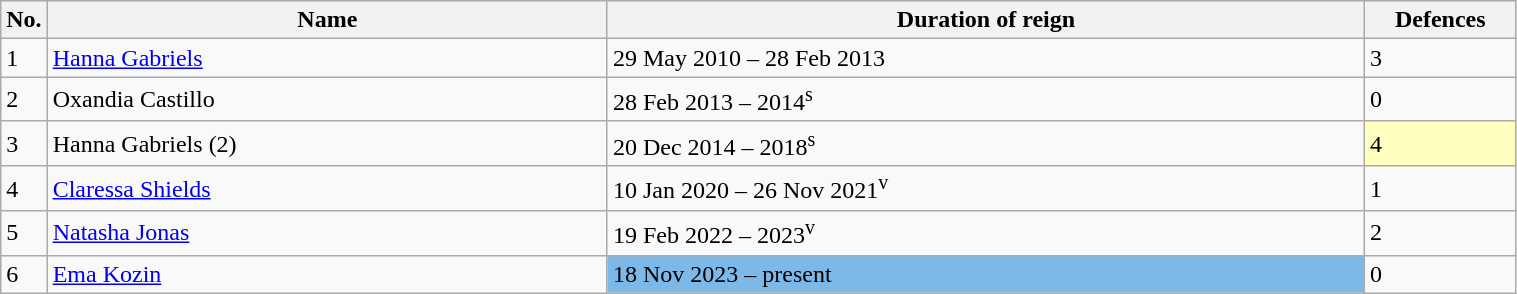<table class="wikitable" width=80%>
<tr>
<th width=3%>No.</th>
<th width=37%>Name</th>
<th width=50%>Duration of reign</th>
<th width=10%>Defences</th>
</tr>
<tr>
<td>1</td>
<td align=left> <a href='#'>Hanna Gabriels</a></td>
<td>29 May 2010 – 28 Feb 2013</td>
<td>3</td>
</tr>
<tr>
<td>2</td>
<td align=left> Oxandia Castillo</td>
<td>28 Feb 2013 – 2014<sup>s</sup></td>
<td>0</td>
</tr>
<tr>
<td>3</td>
<td align=left> Hanna Gabriels (2)</td>
<td>20 Dec 2014 – 2018<sup>s</sup></td>
<td style="background:#ffffbf;" width=5px>4</td>
</tr>
<tr>
<td>4</td>
<td align=left> <a href='#'>Claressa Shields</a></td>
<td>10 Jan 2020 – 26 Nov 2021<sup>v</sup></td>
<td>1</td>
</tr>
<tr>
<td>5</td>
<td align=left> <a href='#'>Natasha Jonas</a></td>
<td>19 Feb 2022 – 2023<sup>v</sup></td>
<td>2</td>
</tr>
<tr>
<td>6</td>
<td align=left> <a href='#'>Ema Kozin</a></td>
<td style="background:#7CB9E8;" width=5px>18 Nov 2023 – present</td>
<td>0</td>
</tr>
</table>
